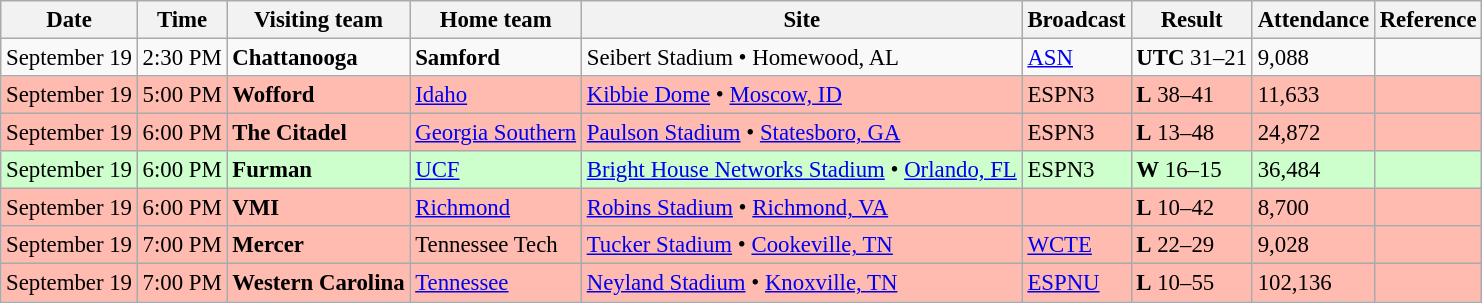<table class="wikitable" style="font-size:95%;">
<tr>
<th>Date</th>
<th>Time</th>
<th>Visiting team</th>
<th>Home team</th>
<th>Site</th>
<th>Broadcast</th>
<th>Result</th>
<th>Attendance</th>
<th class="unsortable">Reference</th>
</tr>
<tr bgcolor=>
<td>September 19</td>
<td>2:30 PM</td>
<td><strong>Chattanooga</strong></td>
<td><strong>Samford</strong></td>
<td>Seibert Stadium • Homewood, AL</td>
<td><a href='#'>ASN</a></td>
<td><strong>UTC</strong> 31–21</td>
<td>9,088</td>
<td></td>
</tr>
<tr bgcolor=ffbbb>
<td>September 19</td>
<td>5:00 PM</td>
<td><strong>Wofford</strong></td>
<td><a href='#'>Idaho</a></td>
<td><a href='#'>Kibbie Dome</a> • <a href='#'>Moscow, ID</a></td>
<td>ESPN3</td>
<td><strong>L</strong> 38–41</td>
<td>11,633</td>
<td></td>
</tr>
<tr bgcolor=ffbbb>
<td>September 19</td>
<td>6:00 PM</td>
<td><strong>The Citadel</strong></td>
<td><a href='#'>Georgia Southern</a></td>
<td><a href='#'>Paulson Stadium</a> • <a href='#'>Statesboro, GA</a></td>
<td>ESPN3</td>
<td><strong>L</strong> 13–48</td>
<td>24,872</td>
<td></td>
</tr>
<tr bgcolor=ccffcc>
<td>September 19</td>
<td>6:00 PM</td>
<td><strong>Furman</strong></td>
<td><a href='#'>UCF</a></td>
<td><a href='#'>Bright House Networks Stadium</a> • <a href='#'>Orlando, FL</a></td>
<td>ESPN3</td>
<td><strong>W</strong> 16–15</td>
<td>36,484</td>
<td></td>
</tr>
<tr bgcolor=ffbbb>
<td>September 19</td>
<td>6:00 PM</td>
<td><strong>VMI</strong></td>
<td><a href='#'>Richmond</a></td>
<td><a href='#'>Robins Stadium</a> • <a href='#'>Richmond, VA</a></td>
<td></td>
<td><strong>L</strong> 10–42</td>
<td>8,700</td>
<td></td>
</tr>
<tr bgcolor=ffbbb>
<td>September 19</td>
<td>7:00 PM</td>
<td><strong>Mercer</strong></td>
<td>Tennessee Tech</td>
<td><a href='#'>Tucker Stadium</a> • <a href='#'>Cookeville, TN</a></td>
<td><a href='#'>WCTE</a></td>
<td><strong>L</strong> 22–29</td>
<td>9,028</td>
<td></td>
</tr>
<tr bgcolor=ffbbb>
<td>September 19</td>
<td>7:00 PM</td>
<td><strong>Western Carolina</strong></td>
<td><a href='#'>Tennessee</a></td>
<td><a href='#'>Neyland Stadium</a> • <a href='#'>Knoxville, TN</a></td>
<td><a href='#'>ESPNU</a></td>
<td><strong>L</strong> 10–55</td>
<td>102,136</td>
<td></td>
</tr>
</table>
